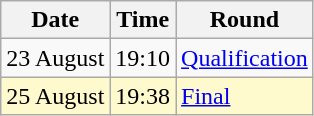<table class="wikitable">
<tr>
<th>Date</th>
<th>Time</th>
<th>Round</th>
</tr>
<tr>
<td>23 August</td>
<td>19:10</td>
<td><a href='#'>Qualification</a></td>
</tr>
<tr style=background:lemonchiffon>
<td>25 August</td>
<td>19:38</td>
<td><a href='#'>Final</a></td>
</tr>
</table>
